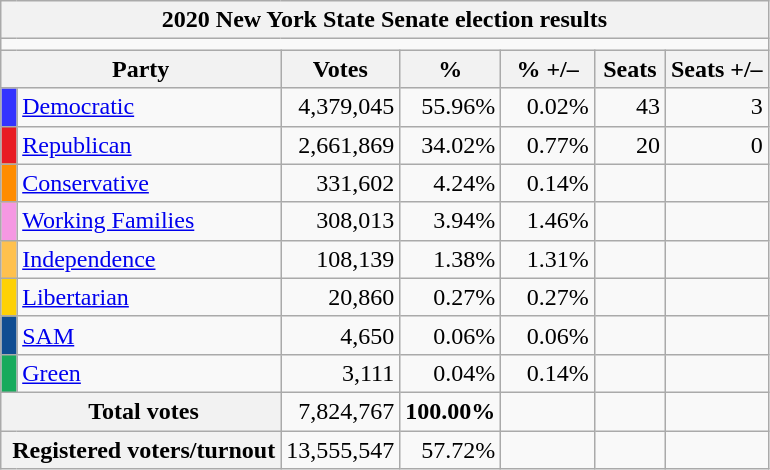<table class="wikitable" style="text-align:right;  margin-bottom:0">
<tr>
<th colspan="7"><strong>2020 New York State Senate election results</strong></th>
</tr>
<tr>
<td colspan="7" align="center"></td>
</tr>
<tr>
<th colspan="2" style="width:10px">Party</th>
<th style="width:70px;">Votes</th>
<th style="width:55px;">%</th>
<th style="width:55px;">% +/–</th>
<th style="width:40px;">Seats</th>
<th>Seats +/–</th>
</tr>
<tr>
<td style="background:#3333FF;"></td>
<td style="text-align:left;"><a href='#'>Democratic</a></td>
<td>4,379,045</td>
<td>55.96%</td>
<td> 0.02%</td>
<td>43</td>
<td> 3</td>
</tr>
<tr>
<td style="background:#E81B23;"></td>
<td style="text-align:left;"><a href='#'>Republican</a></td>
<td>2,661,869</td>
<td>34.02%</td>
<td> 0.77%</td>
<td>20</td>
<td>0</td>
</tr>
<tr>
<td style="background:#FF8C00;"></td>
<td style="text-align:left;"><a href='#'>Conservative</a></td>
<td>331,602</td>
<td>4.24%</td>
<td> 0.14%</td>
<td></td>
<td></td>
</tr>
<tr>
<td style="background:#f598e2;"></td>
<td style="text-align:left;"><a href='#'>Working Families</a></td>
<td>308,013</td>
<td>3.94%</td>
<td> 1.46%</td>
<td></td>
<td></td>
</tr>
<tr>
<td style="background:#FFC14E;"></td>
<td style="text-align:left;"><a href='#'>Independence</a></td>
<td>108,139</td>
<td>1.38%</td>
<td> 1.31%</td>
<td></td>
<td></td>
</tr>
<tr>
<td style="background:#FED105;"></td>
<td style="text-align:left;"><a href='#'>Libertarian</a></td>
<td>20,860</td>
<td>0.27%</td>
<td> 0.27%</td>
<td></td>
<td></td>
</tr>
<tr>
<td style="background:#0F4D92;"></td>
<td style="text-align:left;"><a href='#'>SAM</a></td>
<td>4,650</td>
<td>0.06%</td>
<td> 0.06%</td>
<td></td>
<td></td>
</tr>
<tr>
<td style="background:#17aa5c;"></td>
<td style="text-align:left;"><a href='#'>Green</a></td>
<td>3,111</td>
<td>0.04%</td>
<td> 0.14%</td>
<td></td>
<td></td>
</tr>
<tr>
<th colspan="2" rowspan="1"> <strong>Total votes</strong></th>
<td>7,824,767</td>
<td><strong>100.00%</strong></td>
<td></td>
<td></td>
<td></td>
</tr>
<tr>
<th colspan="2" rowspan="1"> Registered voters/turnout</th>
<td>13,555,547</td>
<td>57.72%</td>
<td></td>
<td></td>
<td></td>
</tr>
</table>
